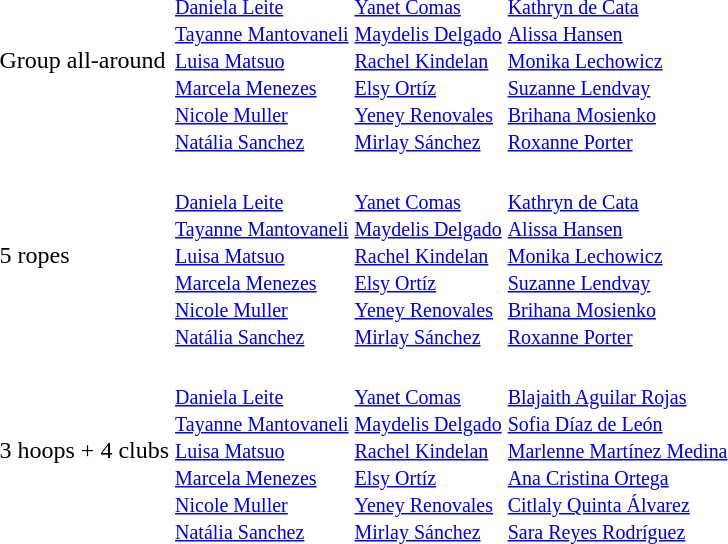<table>
<tr>
<td>Group all-around</td>
<td><small><br><a href='#'>Daniela Leite</a><br> <a href='#'>Tayanne Mantovaneli</a><br> <a href='#'>Luisa Matsuo</a><br> <a href='#'>Marcela Menezes</a><br> <a href='#'>Nicole Muller</a><br> <a href='#'>Natália Sanchez</a></small></td>
<td><small><br><a href='#'>Yanet Comas</a><br> <a href='#'>Maydelis Delgado</a><br> <a href='#'>Rachel Kindelan</a><br> <a href='#'>Elsy Ortíz</a><br> <a href='#'>Yeney Renovales</a><br> <a href='#'>Mirlay Sánchez</a></small></td>
<td><small><br><a href='#'>Kathryn de Cata</a><br> <a href='#'>Alissa Hansen</a><br> <a href='#'>Monika Lechowicz</a><br> <a href='#'>Suzanne Lendvay</a><br> <a href='#'>Brihana Mosienko</a><br> <a href='#'>Roxanne Porter</a></small></td>
</tr>
<tr>
<td>5 ropes</td>
<td><small><br><a href='#'>Daniela Leite</a><br> <a href='#'>Tayanne Mantovaneli</a><br> <a href='#'>Luisa Matsuo</a><br> <a href='#'>Marcela Menezes</a><br> <a href='#'>Nicole Muller</a><br> <a href='#'>Natália Sanchez</a></small></td>
<td><small><br><a href='#'>Yanet Comas</a><br> <a href='#'>Maydelis Delgado</a><br> <a href='#'>Rachel Kindelan</a><br> <a href='#'>Elsy Ortíz</a><br> <a href='#'>Yeney Renovales</a><br> <a href='#'>Mirlay Sánchez</a></small></td>
<td><small><br><a href='#'>Kathryn de Cata</a><br> <a href='#'>Alissa Hansen</a><br> <a href='#'>Monika Lechowicz</a><br> <a href='#'>Suzanne Lendvay</a><br> <a href='#'>Brihana Mosienko</a><br> <a href='#'>Roxanne Porter</a></small></td>
</tr>
<tr>
<td>3 hoops + 4 clubs</td>
<td><small><br><a href='#'>Daniela Leite</a><br> <a href='#'>Tayanne Mantovaneli</a><br> <a href='#'>Luisa Matsuo</a><br> <a href='#'>Marcela Menezes</a><br> <a href='#'>Nicole Muller</a><br> <a href='#'>Natália Sanchez</a></small></td>
<td><small><br><a href='#'>Yanet Comas</a><br> <a href='#'>Maydelis Delgado</a><br> <a href='#'>Rachel Kindelan</a><br> <a href='#'>Elsy Ortíz</a><br> <a href='#'>Yeney Renovales</a><br> <a href='#'>Mirlay Sánchez</a></small></td>
<td><small><br><a href='#'>Blajaith Aguilar Rojas</a><br> <a href='#'>Sofia Díaz de León</a><br> <a href='#'>Marlenne Martínez Medina</a><br> <a href='#'>Ana Cristina Ortega</a><br> <a href='#'>Citlaly Quinta Álvarez</a><br> <a href='#'>Sara Reyes Rodríguez</a></small></td>
</tr>
</table>
